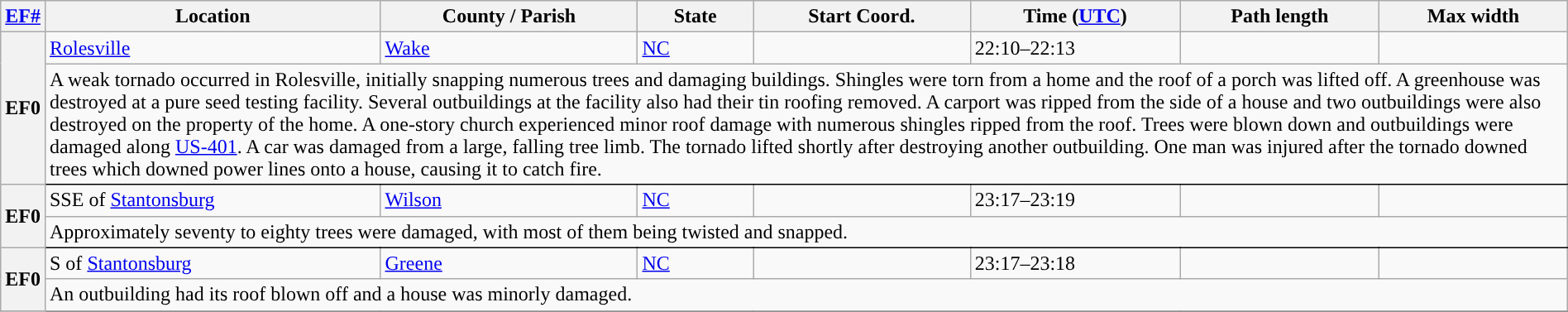<table class="wikitable sortable" style="width:100%;">
<tr>
<th scope="col" width="2%" align="center"><a href='#'>EF#</a></th>
<th scope="col" align="center" class="unsortable">Location</th>
<th scope="col" align="center" class="unsortable">County / Parish</th>
<th scope="col" align="center">State</th>
<th scope="col" align="center">Start Coord.</th>
<th scope="col" align="center">Time (<a href='#'>UTC</a>)</th>
<th scope="col" align="center">Path length</th>
<th scope="col" align="center">Max width</th>
</tr>
<tr>
<th scope="row" rowspan="2" style="background-color:#">EF0</th>
<td><a href='#'>Rolesville</a></td>
<td><a href='#'>Wake</a></td>
<td><a href='#'>NC</a></td>
<td></td>
<td>22:10–22:13</td>
<td></td>
<td></td>
</tr>
<tr class="expand-child">
<td colspan="8" style=" border-bottom: 1px solid black;">A weak tornado occurred in Rolesville, initially snapping numerous trees and damaging buildings. Shingles were torn from a home and the roof of a porch was lifted off. A greenhouse was destroyed at a pure seed testing facility. Several outbuildings at the facility also had their tin roofing removed. A carport was ripped from the side of a house and two outbuildings were also destroyed on the property of the home. A one-story church experienced minor roof damage with numerous shingles ripped from the roof. Trees were blown down and outbuildings were damaged along <a href='#'>US-401</a>. A car was damaged from a large, falling tree limb. The tornado lifted shortly after destroying another outbuilding. One man was injured after the tornado downed trees which downed power lines onto a house, causing it to catch fire.</td>
</tr>
<tr>
<th scope="row" rowspan="2" style="background-color:#">EF0</th>
<td>SSE of <a href='#'>Stantonsburg</a></td>
<td><a href='#'>Wilson</a></td>
<td><a href='#'>NC</a></td>
<td></td>
<td>23:17–23:19</td>
<td></td>
<td></td>
</tr>
<tr class="expand-child">
<td colspan="8" style=" border-bottom: 1px solid black;">Approximately seventy to eighty trees were damaged, with most of them being twisted and snapped.</td>
</tr>
<tr>
<th scope="row" rowspan="2" style="background-color:#">EF0</th>
<td>S of <a href='#'>Stantonsburg</a></td>
<td><a href='#'>Greene</a></td>
<td><a href='#'>NC</a></td>
<td></td>
<td>23:17–23:18</td>
<td></td>
<td></td>
</tr>
<tr class="expand-child">
<td colspan="8" style=" border-bottom: 1px solid black;">An outbuilding had its roof blown off and a house was minorly damaged.</td>
</tr>
<tr>
</tr>
</table>
